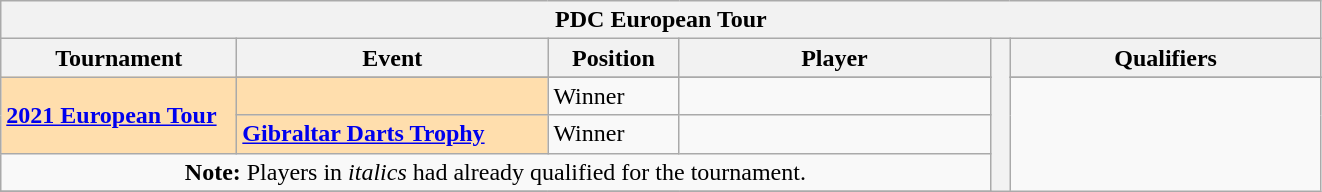<table class="wikitable">
<tr>
<th colspan=6>PDC European Tour</th>
</tr>
<tr>
<th width=150>Tournament</th>
<th width=200>Event</th>
<th width=80>Position</th>
<th width=200>Player</th>
<th rowspan=16 width=6></th>
<th width=200>Qualifiers</th>
</tr>
<tr>
<td rowspan=3 style="background:#ffdead;"><strong><a href='#'>2021 European Tour</a></strong></td>
</tr>
<tr>
<td style="background:#ffdead;"></td>
<td>Winner</td>
<td><em></em></td>
<td rowspan=4></td>
</tr>
<tr>
<td style="background:#ffdead;"><strong><a href='#'>Gibraltar Darts Trophy</a></strong></td>
<td>Winner</td>
<td><em></em></td>
</tr>
<tr>
<td colspan=4 align=center><strong>Note:</strong> Players in <em>italics</em> had already qualified for the tournament.</td>
</tr>
<tr>
</tr>
</table>
